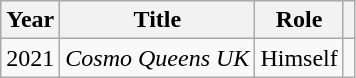<table class="wikitable plainrowheaders sortable">
<tr>
<th scope="col">Year</th>
<th scope="col">Title</th>
<th scope="col">Role</th>
<th style="text-align: center;" class="unsortable"></th>
</tr>
<tr>
<td>2021</td>
<td><em>Cosmo Queens UK</em></td>
<td>Himself</td>
<td></td>
</tr>
</table>
